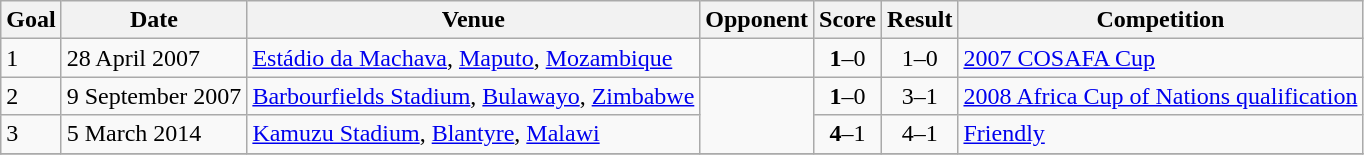<table class="wikitable plainrowheaders sortable">
<tr>
<th>Goal</th>
<th>Date</th>
<th>Venue</th>
<th>Opponent</th>
<th>Score</th>
<th>Result</th>
<th>Competition</th>
</tr>
<tr>
<td>1</td>
<td>28 April 2007</td>
<td><a href='#'>Estádio da Machava</a>, <a href='#'>Maputo</a>, <a href='#'>Mozambique</a></td>
<td></td>
<td align=center><strong>1</strong>–0</td>
<td align=center>1–0</td>
<td><a href='#'>2007 COSAFA Cup</a></td>
</tr>
<tr>
<td>2</td>
<td>9 September 2007</td>
<td><a href='#'>Barbourfields Stadium</a>, <a href='#'>Bulawayo</a>, <a href='#'>Zimbabwe</a></td>
<td rowspan="2"></td>
<td align=center><strong>1</strong>–0</td>
<td align=center>3–1</td>
<td><a href='#'>2008 Africa Cup of Nations qualification</a></td>
</tr>
<tr>
<td>3</td>
<td>5 March 2014</td>
<td><a href='#'>Kamuzu Stadium</a>, <a href='#'>Blantyre</a>, <a href='#'>Malawi</a></td>
<td align=center><strong>4</strong>–1</td>
<td align=center>4–1</td>
<td><a href='#'>Friendly</a></td>
</tr>
<tr>
</tr>
</table>
